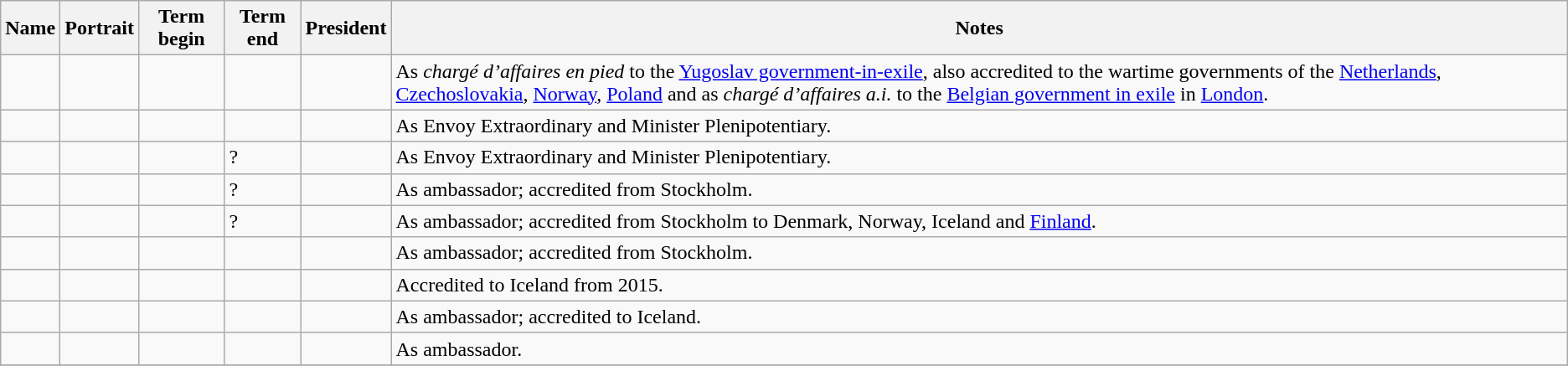<table class="wikitable sortable"  text-align:center;">
<tr>
<th>Name</th>
<th class="unsortable">Portrait</th>
<th>Term begin</th>
<th>Term end</th>
<th>President</th>
<th class="unsortable">Notes</th>
</tr>
<tr>
<td></td>
<td></td>
<td></td>
<td></td>
<td></td>
<td>As <em>chargé d’affaires en pied</em> to the <a href='#'>Yugoslav government-in-exile</a>, also accredited to the wartime governments of the <a href='#'>Netherlands</a>, <a href='#'>Czechoslovakia</a>, <a href='#'>Norway</a>, <a href='#'>Poland</a> and as <em>chargé d’affaires a.i.</em> to the <a href='#'>Belgian government in exile</a> in <a href='#'>London</a>.</td>
</tr>
<tr>
<td></td>
<td></td>
<td></td>
<td></td>
<td></td>
<td>As Envoy Extraordinary and Minister Plenipotentiary.</td>
</tr>
<tr>
<td></td>
<td></td>
<td></td>
<td>?</td>
<td></td>
<td>As Envoy Extraordinary and Minister Plenipotentiary.</td>
</tr>
<tr>
<td></td>
<td></td>
<td></td>
<td>?</td>
<td></td>
<td>As ambassador; accredited from Stockholm.</td>
</tr>
<tr>
<td></td>
<td></td>
<td></td>
<td>?</td>
<td></td>
<td>As ambassador; accredited from Stockholm to Denmark, Norway, Iceland and <a href='#'>Finland</a>.</td>
</tr>
<tr>
<td></td>
<td></td>
<td></td>
<td></td>
<td></td>
<td>As ambassador; accredited from Stockholm.</td>
</tr>
<tr>
<td></td>
<td></td>
<td></td>
<td></td>
<td></td>
<td>Accredited to Iceland from 2015.</td>
</tr>
<tr>
<td></td>
<td></td>
<td></td>
<td></td>
<td></td>
<td>As ambassador; accredited to Iceland.</td>
</tr>
<tr>
<td></td>
<td></td>
<td></td>
<td></td>
<td></td>
<td>As ambassador.</td>
</tr>
<tr>
</tr>
</table>
